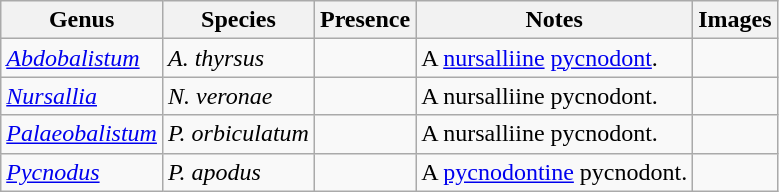<table class="wikitable" align="center">
<tr>
<th>Genus</th>
<th>Species</th>
<th>Presence</th>
<th>Notes</th>
<th>Images</th>
</tr>
<tr>
<td><em><a href='#'>Abdobalistum</a></em></td>
<td><em>A. thyrsus</em></td>
<td></td>
<td>A <a href='#'>nursalliine</a> <a href='#'>pycnodont</a>.</td>
<td></td>
</tr>
<tr>
<td><em><a href='#'>Nursallia</a></em></td>
<td><em>N. veronae</em></td>
<td></td>
<td>A nursalliine pycnodont.</td>
<td></td>
</tr>
<tr>
<td><em><a href='#'>Palaeobalistum</a></em></td>
<td><em>P. orbiculatum</em></td>
<td></td>
<td>A nursalliine pycnodont.</td>
<td></td>
</tr>
<tr>
<td><em><a href='#'>Pycnodus</a></em></td>
<td><em>P. apodus</em></td>
<td></td>
<td>A <a href='#'>pycnodontine</a> pycnodont.</td>
<td></td>
</tr>
</table>
